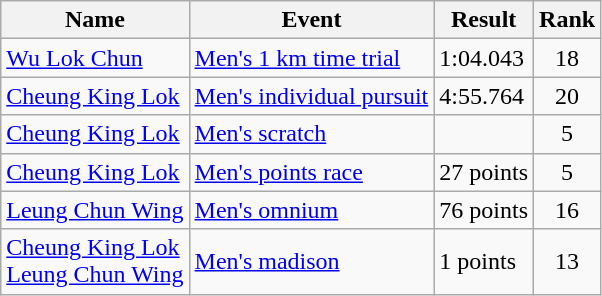<table class="wikitable sortable">
<tr>
<th>Name</th>
<th>Event</th>
<th>Result</th>
<th>Rank</th>
</tr>
<tr>
<td><a href='#'>Wu Lok Chun</a></td>
<td><a href='#'>Men's 1 km time trial</a></td>
<td>1:04.043</td>
<td align=center>18</td>
</tr>
<tr>
<td><a href='#'>Cheung King Lok</a></td>
<td><a href='#'>Men's individual pursuit</a></td>
<td>4:55.764</td>
<td align=center>20</td>
</tr>
<tr>
<td><a href='#'>Cheung King Lok</a></td>
<td><a href='#'>Men's scratch</a></td>
<td></td>
<td align=center>5</td>
</tr>
<tr>
<td><a href='#'>Cheung King Lok</a></td>
<td><a href='#'>Men's points race</a></td>
<td>27 points</td>
<td align=center>5</td>
</tr>
<tr>
<td><a href='#'>Leung Chun Wing</a></td>
<td><a href='#'>Men's omnium</a></td>
<td>76 points</td>
<td align=center>16</td>
</tr>
<tr>
<td><a href='#'>Cheung King Lok</a><br><a href='#'>Leung Chun Wing</a></td>
<td><a href='#'>Men's madison</a></td>
<td>1 points</td>
<td align=center>13</td>
</tr>
</table>
